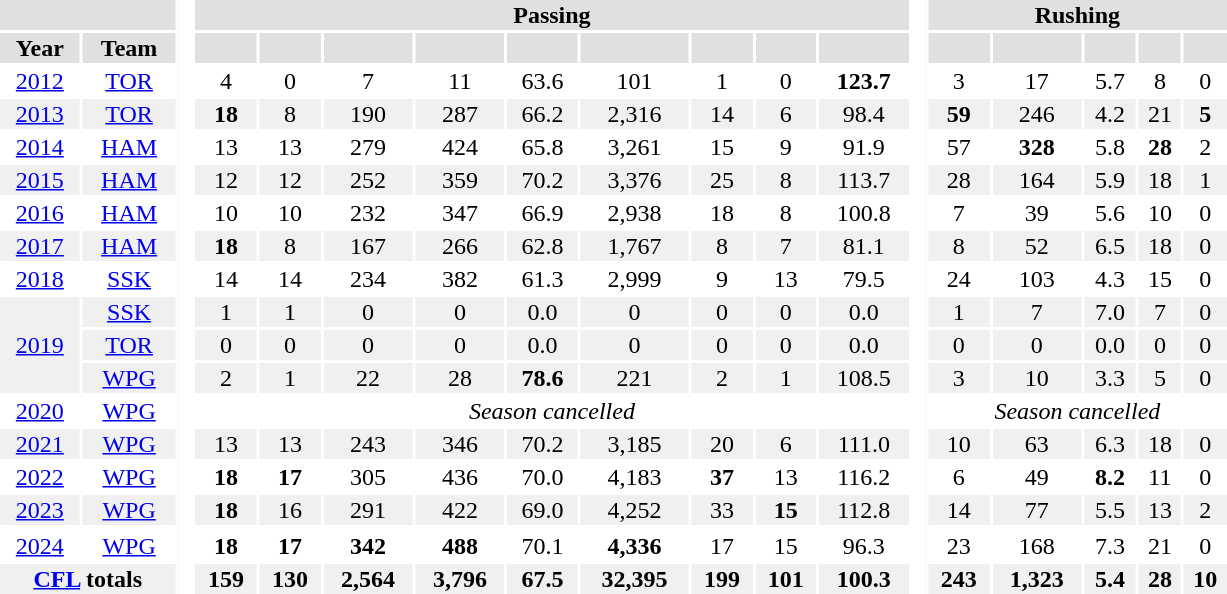<table BORDER="0" CELLPADDING="1" CELLSPACING="2" width="65%" style="text-align:center">
<tr bgcolor="#e0e0e0">
<th colspan="2"></th>
<th rowspan="100" bgcolor="#ffffff"> </th>
<th colspan="9">Passing</th>
<th rowspan="100" bgcolor="#ffffff"> </th>
<th colspan="6">Rushing</th>
</tr>
<tr bgcolor="#e0e0e0">
<th>Year</th>
<th>Team</th>
<th></th>
<th></th>
<th></th>
<th></th>
<th></th>
<th></th>
<th></th>
<th></th>
<th></th>
<th></th>
<th></th>
<th></th>
<th></th>
<th></th>
</tr>
<tr ALIGN="center">
<td><a href='#'>2012</a></td>
<td><a href='#'>TOR</a></td>
<td>4</td>
<td>0</td>
<td>7</td>
<td>11</td>
<td>63.6</td>
<td>101</td>
<td>1</td>
<td>0</td>
<td><strong>123.7</strong></td>
<td>3</td>
<td>17</td>
<td>5.7</td>
<td>8</td>
<td>0</td>
</tr>
<tr ALIGN="center" bgcolor="#f0f0f0">
<td><a href='#'>2013</a></td>
<td><a href='#'>TOR</a></td>
<td><strong>18</strong></td>
<td>8</td>
<td>190</td>
<td>287</td>
<td>66.2</td>
<td>2,316</td>
<td>14</td>
<td>6</td>
<td>98.4</td>
<td><strong>59</strong></td>
<td>246</td>
<td>4.2</td>
<td>21</td>
<td><strong>5</strong></td>
</tr>
<tr ALIGN="center">
<td><a href='#'>2014</a></td>
<td><a href='#'>HAM</a></td>
<td>13</td>
<td>13</td>
<td>279</td>
<td>424</td>
<td>65.8</td>
<td>3,261</td>
<td>15</td>
<td>9</td>
<td>91.9</td>
<td>57</td>
<td><strong>328</strong></td>
<td>5.8</td>
<td><strong>28</strong></td>
<td>2</td>
</tr>
<tr ALIGN="center" bgcolor="#f0f0f0">
<td><a href='#'>2015</a></td>
<td><a href='#'>HAM</a></td>
<td>12</td>
<td>12</td>
<td>252</td>
<td>359</td>
<td>70.2</td>
<td>3,376</td>
<td>25</td>
<td>8</td>
<td>113.7</td>
<td>28</td>
<td>164</td>
<td>5.9</td>
<td>18</td>
<td>1</td>
</tr>
<tr ALIGN="center">
<td><a href='#'>2016</a></td>
<td><a href='#'>HAM</a></td>
<td>10</td>
<td>10</td>
<td>232</td>
<td>347</td>
<td>66.9</td>
<td>2,938</td>
<td>18</td>
<td>8</td>
<td>100.8</td>
<td>7</td>
<td>39</td>
<td>5.6</td>
<td>10</td>
<td>0</td>
</tr>
<tr ALIGN="center" bgcolor="#f0f0f0">
<td><a href='#'>2017</a></td>
<td><a href='#'>HAM</a></td>
<td><strong>18</strong></td>
<td>8</td>
<td>167</td>
<td>266</td>
<td>62.8</td>
<td>1,767</td>
<td>8</td>
<td>7</td>
<td>81.1</td>
<td>8</td>
<td>52</td>
<td>6.5</td>
<td>18</td>
<td>0</td>
</tr>
<tr>
<td><a href='#'>2018</a></td>
<td><a href='#'>SSK</a></td>
<td>14</td>
<td>14</td>
<td>234</td>
<td>382</td>
<td>61.3</td>
<td>2,999</td>
<td>9</td>
<td>13</td>
<td>79.5</td>
<td>24</td>
<td>103</td>
<td>4.3</td>
<td>15</td>
<td>0</td>
</tr>
<tr ALIGN="center" bgcolor="#f0f0f0">
<td rowspan="3" style="text-align: center;" valign="middle"><a href='#'>2019</a></td>
<td><a href='#'>SSK</a></td>
<td>1</td>
<td>1</td>
<td>0</td>
<td>0</td>
<td>0.0</td>
<td>0</td>
<td>0</td>
<td>0</td>
<td>0.0</td>
<td>1</td>
<td>7</td>
<td>7.0</td>
<td>7</td>
<td>0</td>
</tr>
<tr ALIGN="center" bgcolor="#f0f0f0">
<td><a href='#'>TOR</a></td>
<td>0</td>
<td>0</td>
<td>0</td>
<td>0</td>
<td>0.0</td>
<td>0</td>
<td>0</td>
<td>0</td>
<td>0.0</td>
<td>0</td>
<td>0</td>
<td>0.0</td>
<td>0</td>
<td>0</td>
</tr>
<tr ALIGN="center" bgcolor="#f0f0f0">
<td><a href='#'>WPG</a></td>
<td>2</td>
<td>1</td>
<td>22</td>
<td>28</td>
<td><strong>78.6</strong></td>
<td>221</td>
<td>2</td>
<td>1</td>
<td>108.5</td>
<td>3</td>
<td>10</td>
<td>3.3</td>
<td>5</td>
<td>0</td>
</tr>
<tr ALIGN="center">
<td><a href='#'>2020</a></td>
<td><a href='#'>WPG</a></td>
<td colspan="9"><em>Season cancelled</em></td>
<td colspan="6"><em>Season cancelled</em></td>
</tr>
<tr ALIGN="center" bgcolor="#f0f0f0">
<td><a href='#'>2021</a></td>
<td><a href='#'>WPG</a></td>
<td>13</td>
<td>13</td>
<td>243</td>
<td>346</td>
<td>70.2</td>
<td>3,185</td>
<td>20</td>
<td>6</td>
<td>111.0</td>
<td>10</td>
<td>63</td>
<td>6.3</td>
<td>18</td>
<td>0</td>
</tr>
<tr ALIGN="center">
<td><a href='#'>2022</a></td>
<td><a href='#'>WPG</a></td>
<td><strong>18</strong></td>
<td><strong>17</strong></td>
<td>305</td>
<td>436</td>
<td>70.0</td>
<td>4,183</td>
<td><strong>37</strong></td>
<td>13</td>
<td>116.2</td>
<td>6</td>
<td>49</td>
<td><strong>8.2</strong></td>
<td>11</td>
<td>0</td>
</tr>
<tr ALIGN="center" bgcolor="#f0f0f0">
<td><a href='#'>2023</a></td>
<td><a href='#'>WPG</a></td>
<td><strong>18</strong></td>
<td>16</td>
<td>291</td>
<td>422</td>
<td>69.0</td>
<td>4,252</td>
<td>33</td>
<td><strong>15</strong></td>
<td>112.8</td>
<td>14</td>
<td>77</td>
<td>5.5</td>
<td>13</td>
<td>2</td>
</tr>
<tr bgcolor="#e0e0e0">
</tr>
<tr ALIGN="center">
<td><a href='#'>2024</a></td>
<td><a href='#'>WPG</a></td>
<td><strong>18</strong></td>
<td><strong>17</strong></td>
<td><strong>342</strong></td>
<td><strong>488</strong></td>
<td>70.1</td>
<td><strong>4,336</strong></td>
<td>17</td>
<td>15</td>
<td>96.3</td>
<td>23</td>
<td>168</td>
<td>7.3</td>
<td>21</td>
<td>0</td>
</tr>
<tr ALIGN="center" bgcolor="f0f0f0">
<th colspan="2"><a href='#'>CFL</a> totals</th>
<th>159</th>
<th>130</th>
<th>2,564</th>
<th>3,796</th>
<th>67.5</th>
<th>32,395</th>
<th>199</th>
<th>101</th>
<th>100.3</th>
<th>243</th>
<th>1,323</th>
<th>5.4</th>
<th>28</th>
<th>10</th>
</tr>
</table>
